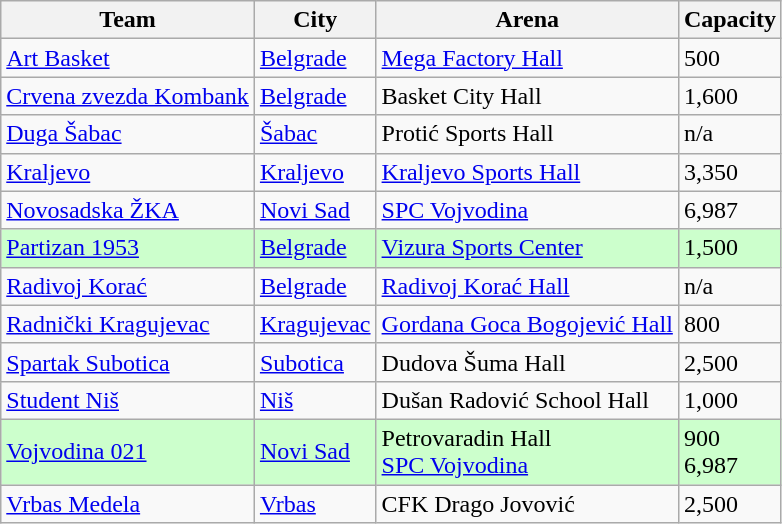<table class="wikitable sortable">
<tr>
<th>Team</th>
<th>City</th>
<th>Arena</th>
<th>Capacity</th>
</tr>
<tr>
<td><a href='#'>Art Basket</a></td>
<td><a href='#'>Belgrade</a></td>
<td><a href='#'>Mega Factory Hall</a></td>
<td>500</td>
</tr>
<tr>
<td><a href='#'>Crvena zvezda Kombank</a></td>
<td><a href='#'>Belgrade</a></td>
<td>Basket City Hall</td>
<td>1,600</td>
</tr>
<tr>
<td><a href='#'>Duga Šabac</a></td>
<td><a href='#'>Šabac</a></td>
<td>Protić Sports Hall</td>
<td>n/a</td>
</tr>
<tr>
<td><a href='#'>Kraljevo</a></td>
<td><a href='#'>Kraljevo</a></td>
<td><a href='#'>Kraljevo Sports Hall</a></td>
<td>3,350</td>
</tr>
<tr>
<td><a href='#'>Novosadska ŽKA</a></td>
<td><a href='#'>Novi Sad</a></td>
<td><a href='#'>SPC Vojvodina</a></td>
<td>6,987</td>
</tr>
<tr bgcolor=#ccffcc>
<td><a href='#'>Partizan 1953</a></td>
<td><a href='#'>Belgrade</a></td>
<td><a href='#'>Vizura Sports Center</a></td>
<td>1,500</td>
</tr>
<tr>
<td><a href='#'>Radivoj Korać</a></td>
<td><a href='#'>Belgrade</a></td>
<td><a href='#'>Radivoj Korać Hall</a></td>
<td>n/a</td>
</tr>
<tr>
<td><a href='#'>Radnički Kragujevac</a></td>
<td><a href='#'>Kragujevac</a></td>
<td><a href='#'>Gordana Goca Bogojević Hall</a></td>
<td>800</td>
</tr>
<tr>
<td><a href='#'>Spartak Subotica</a></td>
<td><a href='#'>Subotica</a></td>
<td>Dudova Šuma Hall</td>
<td>2,500</td>
</tr>
<tr>
<td><a href='#'>Student Niš</a></td>
<td><a href='#'>Niš</a></td>
<td>Dušan Radović School Hall</td>
<td>1,000</td>
</tr>
<tr bgcolor=#ccffcc>
<td><a href='#'>Vojvodina 021</a></td>
<td><a href='#'>Novi Sad</a></td>
<td>Petrovaradin Hall<br><a href='#'>SPC Vojvodina</a></td>
<td>900<br>6,987</td>
</tr>
<tr>
<td><a href='#'>Vrbas Medela</a></td>
<td><a href='#'>Vrbas</a></td>
<td>CFK Drago Jovović</td>
<td>2,500</td>
</tr>
</table>
